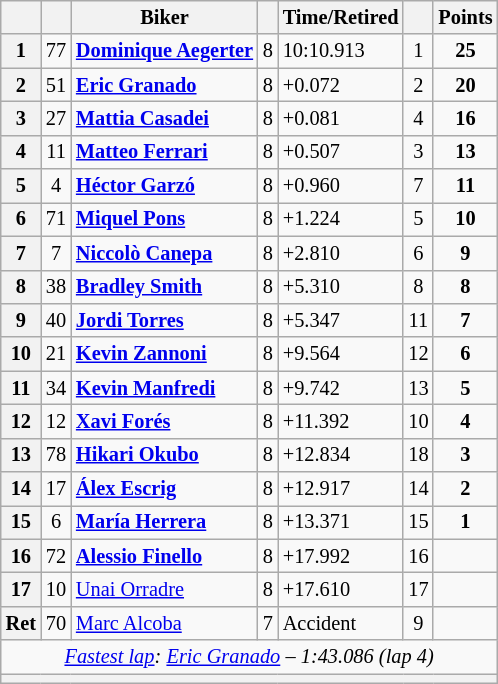<table class="wikitable sortable" style="font-size: 85%;">
<tr>
<th scope="col"></th>
<th scope="col"></th>
<th scope="col">Biker</th>
<th scope="col" class="unsortable"></th>
<th scope="col" class="unsortable">Time/Retired</th>
<th scope="col"></th>
<th scope="col">Points</th>
</tr>
<tr>
<th scope="row">1</th>
<td align="center">77</td>
<td> <strong><a href='#'>Dominique Aegerter</a></strong></td>
<td>8</td>
<td>10:10.913</td>
<td align="center">1</td>
<td align="center"><strong>25</strong></td>
</tr>
<tr>
<th scope="row">2</th>
<td align="center">51</td>
<td> <strong><a href='#'>Eric Granado</a></strong></td>
<td>8</td>
<td>+0.072</td>
<td align="center">2</td>
<td align="center"><strong>20</strong></td>
</tr>
<tr>
<th scope="row">3</th>
<td align="center">27</td>
<td> <strong><a href='#'>Mattia Casadei</a></strong></td>
<td>8</td>
<td>+0.081</td>
<td align="center">4</td>
<td align="center"><strong>16</strong></td>
</tr>
<tr>
<th scope="row">4</th>
<td align="center">11</td>
<td> <strong><a href='#'>Matteo Ferrari</a></strong></td>
<td>8</td>
<td>+0.507</td>
<td align="center">3</td>
<td align="center"><strong>13</strong></td>
</tr>
<tr>
<th scope="row">5</th>
<td align="center">4</td>
<td> <strong><a href='#'>Héctor Garzó</a></strong></td>
<td>8</td>
<td>+0.960</td>
<td align="center">7</td>
<td align="center"><strong>11</strong></td>
</tr>
<tr>
<th scope="row">6</th>
<td align="center">71</td>
<td> <strong><a href='#'>Miquel Pons</a></strong></td>
<td>8</td>
<td>+1.224</td>
<td align="center">5</td>
<td align="center"><strong>10</strong></td>
</tr>
<tr>
<th scope="row">7</th>
<td align="center">7</td>
<td> <strong><a href='#'>Niccolò Canepa</a></strong></td>
<td>8</td>
<td>+2.810</td>
<td align="center">6</td>
<td align="center"><strong>9</strong></td>
</tr>
<tr>
<th scope="row">8</th>
<td align="center">38</td>
<td> <strong><a href='#'>Bradley Smith</a></strong></td>
<td>8</td>
<td>+5.310</td>
<td align="center">8</td>
<td align="center"><strong>8</strong></td>
</tr>
<tr>
<th scope="row">9</th>
<td align="center">40</td>
<td> <strong><a href='#'>Jordi Torres</a></strong></td>
<td>8</td>
<td>+5.347</td>
<td align="center">11</td>
<td align="center"><strong>7</strong></td>
</tr>
<tr>
<th scope="row">10</th>
<td align="center">21</td>
<td> <strong><a href='#'>Kevin Zannoni</a></strong></td>
<td>8</td>
<td>+9.564</td>
<td align="center">12</td>
<td align="center"><strong>6</strong></td>
</tr>
<tr>
<th scope="row">11</th>
<td align="center">34</td>
<td> <strong><a href='#'>Kevin Manfredi</a></strong></td>
<td>8</td>
<td>+9.742</td>
<td align="center">13</td>
<td align="center"><strong>5</strong></td>
</tr>
<tr>
<th scope="row">12</th>
<td align="center">12</td>
<td> <strong><a href='#'>Xavi Forés</a></strong></td>
<td>8</td>
<td>+11.392</td>
<td align="center">10</td>
<td align="center"><strong>4</strong></td>
</tr>
<tr>
<th scope="row">13</th>
<td align="center">78</td>
<td> <strong><a href='#'>Hikari Okubo</a></strong></td>
<td>8</td>
<td>+12.834</td>
<td align="center">18</td>
<td align="center"><strong>3</strong></td>
</tr>
<tr>
<th scope="row">14</th>
<td align="center">17</td>
<td> <strong><a href='#'>Álex Escrig</a></strong></td>
<td>8</td>
<td>+12.917</td>
<td align="center">14</td>
<td align="center"><strong>2</strong></td>
</tr>
<tr>
<th scope="row">15</th>
<td align="center">6</td>
<td> <strong><a href='#'>María Herrera</a></strong></td>
<td>8</td>
<td>+13.371</td>
<td align="center">15</td>
<td align="center"><strong>1</strong></td>
</tr>
<tr>
<th scope="row">16</th>
<td align="center">72</td>
<td> <strong><a href='#'>Alessio Finello</a></strong></td>
<td>8</td>
<td>+17.992</td>
<td align="center">16</td>
<td align="center"></td>
</tr>
<tr>
<th scope="row">17</th>
<td align="center">10</td>
<td> <a href='#'>Unai Orradre</a></td>
<td>8</td>
<td>+17.610</td>
<td align="center">17</td>
<td align="center"></td>
</tr>
<tr>
<th scope="row">Ret</th>
<td align="center">70</td>
<td> <a href='#'>Marc Alcoba</a></td>
<td>7</td>
<td>Accident</td>
<td align="center">9</td>
<td align="center"></td>
</tr>
<tr class="sortbottom">
<td colspan="7" style="text-align:center"><em><a href='#'>Fastest lap</a>:  <a href='#'>Eric Granado</a> – 1:43.086 (lap 4)</em></td>
</tr>
<tr>
<th colspan="7"></th>
</tr>
</table>
